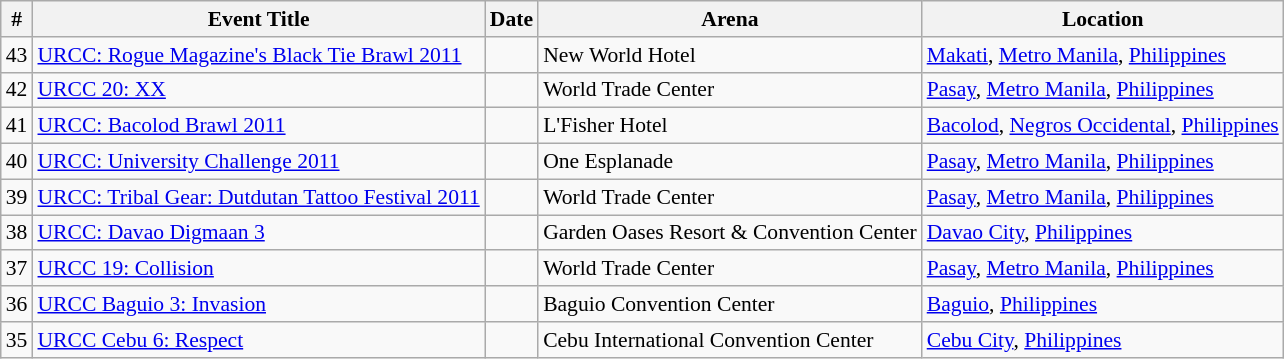<table class="sortable wikitable succession-box" style="font-size:90%;">
<tr>
<th scope="col">#</th>
<th scope="col">Event Title</th>
<th scope="col">Date</th>
<th scope="col">Arena</th>
<th scope="col">Location</th>
</tr>
<tr>
<td align=center>43</td>
<td><a href='#'>URCC: Rogue Magazine's Black Tie Brawl 2011</a></td>
<td></td>
<td>New World Hotel</td>
<td><a href='#'>Makati</a>, <a href='#'>Metro Manila</a>, <a href='#'>Philippines</a></td>
</tr>
<tr>
<td align=center>42</td>
<td><a href='#'>URCC 20: XX</a></td>
<td></td>
<td>World Trade Center</td>
<td><a href='#'>Pasay</a>, <a href='#'>Metro Manila</a>, <a href='#'>Philippines</a></td>
</tr>
<tr>
<td align=center>41</td>
<td><a href='#'>URCC: Bacolod Brawl 2011</a></td>
<td></td>
<td>L'Fisher Hotel</td>
<td><a href='#'>Bacolod</a>, <a href='#'>Negros Occidental</a>, <a href='#'>Philippines</a></td>
</tr>
<tr>
<td align=center>40</td>
<td><a href='#'>URCC: University Challenge 2011</a></td>
<td></td>
<td>One Esplanade</td>
<td><a href='#'>Pasay</a>, <a href='#'>Metro Manila</a>, <a href='#'>Philippines</a></td>
</tr>
<tr>
<td align=center>39</td>
<td><a href='#'>URCC: Tribal Gear: Dutdutan Tattoo Festival 2011</a></td>
<td></td>
<td>World Trade Center</td>
<td><a href='#'>Pasay</a>, <a href='#'>Metro Manila</a>, <a href='#'>Philippines</a></td>
</tr>
<tr>
<td align=center>38</td>
<td><a href='#'>URCC: Davao Digmaan 3</a></td>
<td></td>
<td>Garden Oases Resort & Convention Center</td>
<td><a href='#'>Davao City</a>, <a href='#'>Philippines</a></td>
</tr>
<tr>
<td align=center>37</td>
<td><a href='#'>URCC 19: Collision</a></td>
<td></td>
<td>World Trade Center</td>
<td><a href='#'>Pasay</a>, <a href='#'>Metro Manila</a>, <a href='#'>Philippines</a></td>
</tr>
<tr>
<td align=center>36</td>
<td><a href='#'>URCC Baguio 3: Invasion</a></td>
<td></td>
<td>Baguio Convention Center</td>
<td><a href='#'>Baguio</a>, <a href='#'>Philippines</a></td>
</tr>
<tr>
<td align=center>35</td>
<td><a href='#'>URCC Cebu 6: Respect</a></td>
<td></td>
<td>Cebu International Convention Center</td>
<td><a href='#'>Cebu City</a>, <a href='#'>Philippines</a></td>
</tr>
</table>
